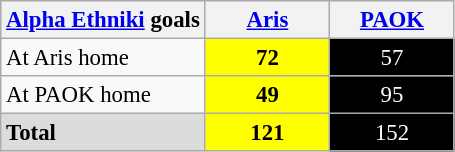<table class="wikitable" style="text-align:center;font-size:95%">
<tr>
<th><strong><a href='#'>Alpha Ethniki</a> goals</strong></th>
<th width="76"><a href='#'>Aris</a></th>
<th width="76"><a href='#'>PAOK</a></th>
</tr>
<tr>
<td align="left">At Aris home</td>
<td bgcolor=#FFFF00 align="center"><strong>72</strong></td>
<td style="color:white;background:#000000">57</td>
</tr>
<tr>
<td align="left">At PAOK home</td>
<td bgcolor=#FFFF00 align="center"><strong>49</strong></td>
<td style="color:white;background:#000000">95</td>
</tr>
<tr>
<td bgcolor=#dcdcdc align="left"><strong>Total</strong></td>
<td bgcolor=#FFFF00 align="center"><strong>121</strong></td>
<td style="color:white;background:#000000">152</td>
</tr>
</table>
